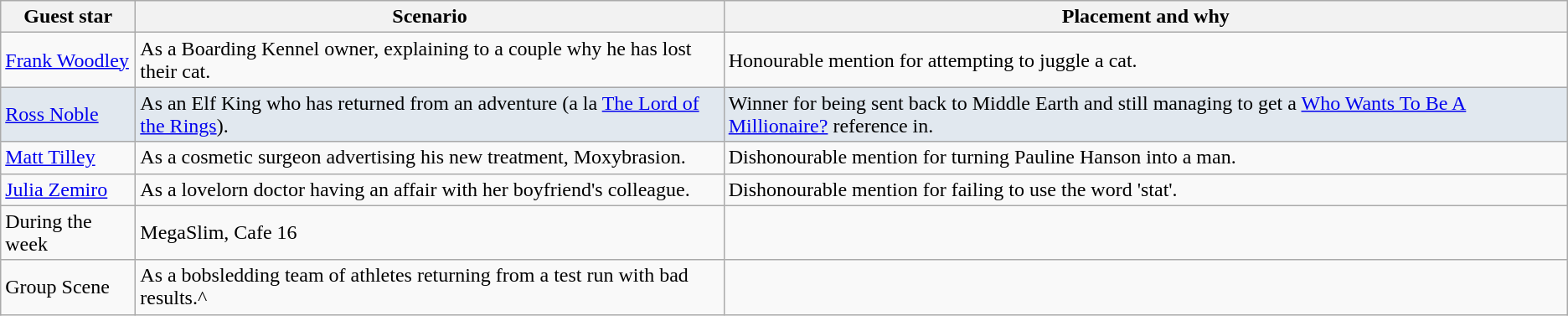<table class="wikitable">
<tr>
<th>Guest star</th>
<th>Scenario</th>
<th>Placement and why</th>
</tr>
<tr>
<td><a href='#'>Frank Woodley</a></td>
<td>As a Boarding Kennel owner, explaining to a couple why he has lost their cat.</td>
<td>Honourable mention for attempting to juggle a cat.</td>
</tr>
<tr style="background:#E1E8EF;">
<td><a href='#'>Ross Noble</a></td>
<td>As an Elf King who has returned from an adventure (a la <a href='#'>The Lord of the Rings</a>).</td>
<td>Winner for being sent back to Middle Earth and still managing to get a <a href='#'>Who Wants To Be A Millionaire?</a> reference in.</td>
</tr>
<tr>
<td><a href='#'>Matt Tilley</a></td>
<td>As a cosmetic surgeon advertising his new treatment, Moxybrasion.</td>
<td>Dishonourable mention for turning Pauline Hanson into a man.</td>
</tr>
<tr>
<td><a href='#'>Julia Zemiro</a></td>
<td>As a lovelorn doctor having an affair with her boyfriend's colleague.</td>
<td>Dishonourable mention for failing to use the word 'stat'.</td>
</tr>
<tr>
<td>During the week</td>
<td>MegaSlim, Cafe 16</td>
<td></td>
</tr>
<tr>
<td>Group Scene</td>
<td>As a bobsledding team of athletes returning from a test run with bad results.^</td>
<td></td>
</tr>
</table>
